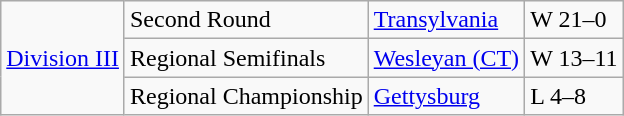<table class="wikitable">
<tr>
<td rowspan="5"><a href='#'>Division III</a></td>
<td>Second Round</td>
<td><a href='#'>Transylvania</a></td>
<td>W 21–0</td>
</tr>
<tr>
<td>Regional Semifinals</td>
<td><a href='#'>Wesleyan (CT)</a></td>
<td>W 13–11</td>
</tr>
<tr>
<td>Regional Championship</td>
<td><a href='#'>Gettysburg</a></td>
<td>L 4–8</td>
</tr>
</table>
